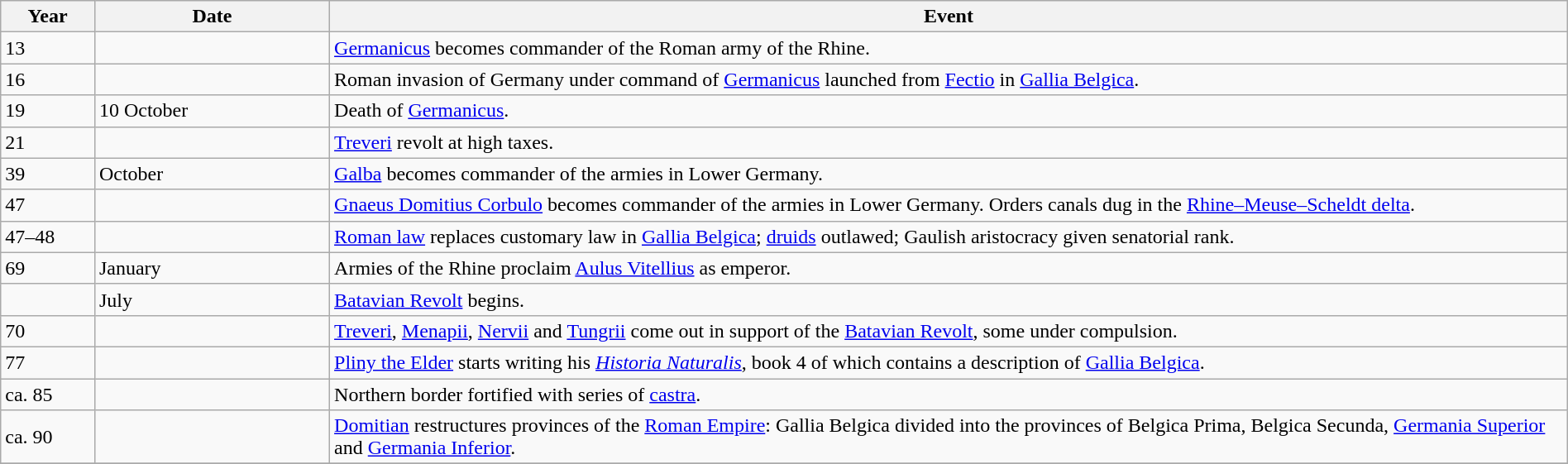<table class="wikitable" width="100%">
<tr>
<th style="width:6%">Year</th>
<th style="width:15%">Date</th>
<th>Event</th>
</tr>
<tr>
<td>13</td>
<td></td>
<td><a href='#'>Germanicus</a> becomes commander of the Roman army of the Rhine.</td>
</tr>
<tr>
<td>16</td>
<td></td>
<td>Roman invasion of Germany under command of <a href='#'>Germanicus</a> launched from <a href='#'>Fectio</a> in <a href='#'>Gallia Belgica</a>.</td>
</tr>
<tr>
<td>19</td>
<td>10 October</td>
<td>Death of <a href='#'>Germanicus</a>.</td>
</tr>
<tr>
<td>21</td>
<td></td>
<td><a href='#'>Treveri</a> revolt at high taxes.</td>
</tr>
<tr>
<td>39</td>
<td>October</td>
<td><a href='#'>Galba</a> becomes commander of the armies in Lower Germany.</td>
</tr>
<tr>
<td>47</td>
<td></td>
<td><a href='#'>Gnaeus Domitius Corbulo</a> becomes commander of the armies in Lower Germany. Orders canals dug in the <a href='#'>Rhine–Meuse–Scheldt delta</a>.</td>
</tr>
<tr>
<td>47–48</td>
<td></td>
<td><a href='#'>Roman law</a> replaces customary law in <a href='#'>Gallia Belgica</a>; <a href='#'>druids</a> outlawed; Gaulish aristocracy given senatorial rank.</td>
</tr>
<tr>
<td>69</td>
<td>January</td>
<td>Armies of the Rhine proclaim <a href='#'>Aulus Vitellius</a> as emperor.</td>
</tr>
<tr>
<td></td>
<td>July</td>
<td><a href='#'>Batavian Revolt</a> begins.</td>
</tr>
<tr>
<td>70</td>
<td></td>
<td><a href='#'>Treveri</a>, <a href='#'>Menapii</a>, <a href='#'>Nervii</a> and <a href='#'>Tungrii</a> come out in support of the <a href='#'>Batavian Revolt</a>, some under compulsion.</td>
</tr>
<tr>
<td>77</td>
<td></td>
<td><a href='#'>Pliny the Elder</a> starts writing his <em><a href='#'>Historia Naturalis</a></em>, book 4 of which contains a description of <a href='#'>Gallia Belgica</a>.</td>
</tr>
<tr>
<td>ca. 85</td>
<td></td>
<td>Northern border fortified with series of <a href='#'>castra</a>.</td>
</tr>
<tr>
<td>ca. 90</td>
<td></td>
<td><a href='#'>Domitian</a> restructures provinces of the <a href='#'>Roman Empire</a>: Gallia Belgica divided into the provinces of Belgica Prima, Belgica Secunda, <a href='#'>Germania Superior</a> and <a href='#'>Germania Inferior</a>.</td>
</tr>
<tr>
</tr>
</table>
